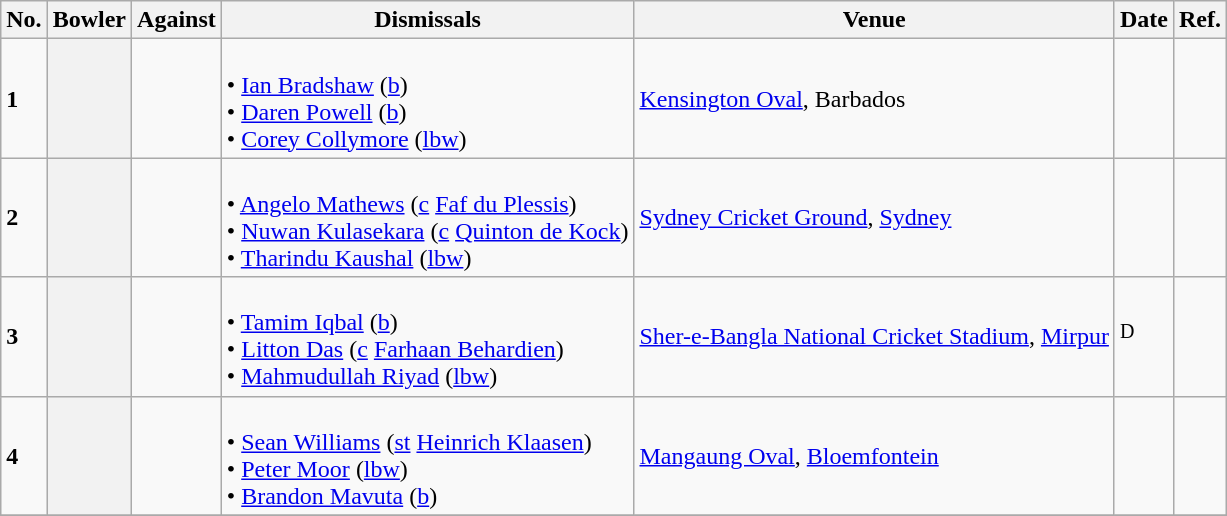<table class="wikitable sortable plainrowheaders" style="font-size: 100%">
<tr>
<th scope="col">No.</th>
<th scope="col">Bowler</th>
<th scope="col">Against</th>
<th scope="col">Dismissals</th>
<th scope="col">Venue</th>
<th scope="col">Date</th>
<th scope="col" class="unsortable">Ref.</th>
</tr>
<tr>
<td><strong>1</strong></td>
<th scope="row"></th>
<td></td>
<td><br>• <a href='#'>Ian Bradshaw</a> (<a href='#'>b</a>)<br>
• <a href='#'>Daren Powell</a> (<a href='#'>b</a>)<br>
• <a href='#'>Corey Collymore</a> (<a href='#'>lbw</a>)</td>
<td> <a href='#'>Kensington Oval</a>, Barbados</td>
<td></td>
<td></td>
</tr>
<tr>
<td><strong>2</strong></td>
<th scope="row"></th>
<td></td>
<td><br>• <a href='#'>Angelo Mathews</a> (<a href='#'>c</a> <a href='#'>Faf du Plessis</a>)<br>
• <a href='#'>Nuwan Kulasekara</a> (<a href='#'>c</a> <a href='#'>Quinton de Kock</a>)<br>
• <a href='#'>Tharindu Kaushal</a> (<a href='#'>lbw</a>)<br></td>
<td> <a href='#'>Sydney Cricket Ground</a>, <a href='#'>Sydney</a></td>
<td> </td>
<td></td>
</tr>
<tr>
<td><strong>3</strong></td>
<th scope="row"></th>
<td></td>
<td><br>• <a href='#'>Tamim Iqbal</a> (<a href='#'>b</a>)<br>
• <a href='#'>Litton Das</a> (<a href='#'>c</a> <a href='#'>Farhaan Behardien</a>)<br>
• <a href='#'>Mahmudullah Riyad</a> (<a href='#'>lbw</a>)<br></td>
<td> <a href='#'>Sher-e-Bangla National Cricket Stadium</a>, <a href='#'>Mirpur</a></td>
<td> <sup>D</sup></td>
<td></td>
</tr>
<tr>
<td><strong>4</strong></td>
<th scope="row"></th>
<td></td>
<td><br>• <a href='#'>Sean Williams</a> (<a href='#'>st</a> <a href='#'>Heinrich Klaasen</a>)<br>
• <a href='#'>Peter Moor</a> (<a href='#'>lbw</a>)<br>
• <a href='#'>Brandon Mavuta</a> (<a href='#'>b</a>)<br></td>
<td> <a href='#'>Mangaung Oval</a>, <a href='#'>Bloemfontein</a></td>
<td></td>
<td></td>
</tr>
<tr>
</tr>
</table>
